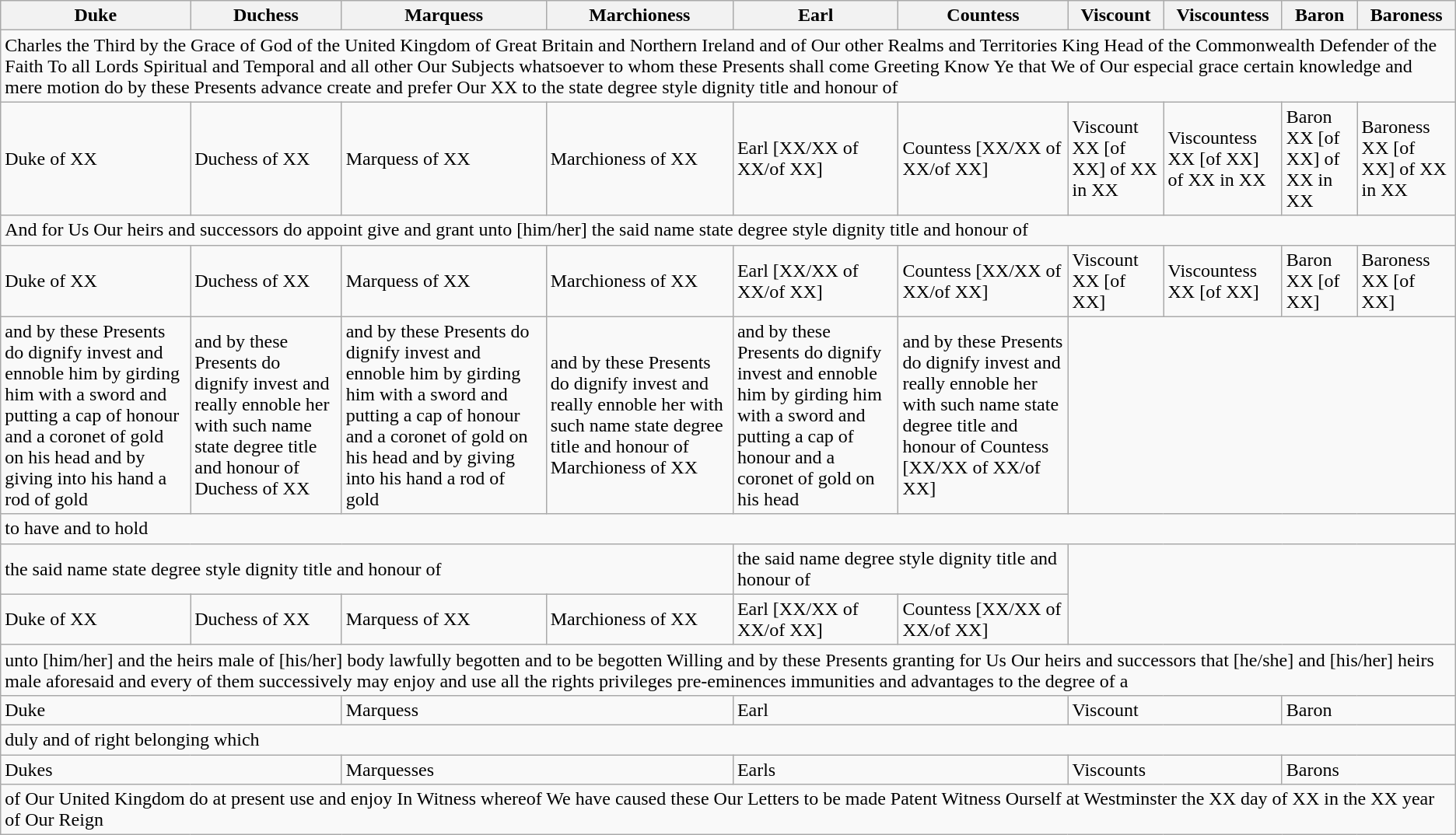<table class="wikitable">
<tr>
<th>Duke</th>
<th>Duchess</th>
<th>Marquess</th>
<th>Marchioness</th>
<th>Earl</th>
<th>Countess</th>
<th>Viscount</th>
<th>Viscountess</th>
<th>Baron</th>
<th>Baroness</th>
</tr>
<tr>
<td colspan=10>Charles the Third by the Grace of God of the United Kingdom of Great Britain and Northern Ireland and of Our other Realms and Territories King Head of the Commonwealth Defender of the Faith To all Lords Spiritual and Temporal and all other Our Subjects whatsoever to whom these Presents shall come Greeting Know Ye that We of Our especial grace certain knowledge and mere motion do by these Presents advance create and prefer Our XX to the state degree style dignity title and honour of</td>
</tr>
<tr>
<td>Duke of XX</td>
<td>Duchess of XX</td>
<td>Marquess of XX</td>
<td>Marchioness of XX</td>
<td>Earl [XX/XX of XX/of XX]</td>
<td>Countess [XX/XX of XX/of XX]</td>
<td>Viscount XX [of XX] of XX in XX</td>
<td>Viscountess XX [of XX] of XX in XX</td>
<td>Baron XX [of XX] of XX in XX</td>
<td>Baroness XX [of XX] of XX in XX</td>
</tr>
<tr>
<td colspan=10>And for Us Our heirs and successors do appoint give and grant unto [him/her] the said name state degree style dignity title and honour of</td>
</tr>
<tr>
<td>Duke of XX</td>
<td>Duchess of XX</td>
<td>Marquess of XX</td>
<td>Marchioness of XX</td>
<td>Earl [XX/XX of XX/of XX]</td>
<td>Countess [XX/XX of XX/of XX]</td>
<td>Viscount XX [of XX]</td>
<td>Viscountess XX [of XX]</td>
<td>Baron XX [of XX]</td>
<td>Baroness XX [of XX]</td>
</tr>
<tr>
<td>and by these Presents do dignify invest and ennoble him by girding him with a sword and putting a cap of honour and a coronet of gold on his head and by giving into his hand a rod of gold</td>
<td>and by these Presents do dignify invest and really ennoble her with such name state degree title and honour of Duchess of XX</td>
<td>and by these Presents do dignify invest and ennoble him by girding him with a sword and putting a cap of honour and a coronet of gold on his head and by giving into his hand a rod of gold</td>
<td>and by these Presents do dignify invest and really ennoble her with such name state degree title and honour of Marchioness of XX</td>
<td>and by these Presents do dignify invest and ennoble him by girding him with a sword and putting a cap of honour and a coronet of gold on his head</td>
<td>and by these Presents do dignify invest and really ennoble her with such name state degree title and honour of Countess [XX/XX of XX/of XX]</td>
</tr>
<tr>
<td colspan=10>to have and to hold</td>
</tr>
<tr>
<td colspan=4>the said name state degree style dignity title and honour of</td>
<td colspan=2>the said name degree style dignity title and honour of</td>
</tr>
<tr>
<td>Duke of XX</td>
<td>Duchess of XX</td>
<td>Marquess of XX</td>
<td>Marchioness of XX</td>
<td>Earl [XX/XX of XX/of XX]</td>
<td>Countess [XX/XX of XX/of XX]</td>
</tr>
<tr>
<td colspan=10>unto [him/her] and the heirs male of [his/her] body lawfully begotten and to be begotten Willing and by these Presents granting for Us Our heirs and successors that [he/she] and [his/her] heirs male aforesaid and every of them successively may enjoy and use all the rights privileges pre-eminences immunities and advantages to the degree of a</td>
</tr>
<tr ]>
<td colspan=2>Duke</td>
<td colspan=2>Marquess</td>
<td colspan=2>Earl</td>
<td colspan=2>Viscount</td>
<td colspan=2>Baron</td>
</tr>
<tr>
<td colspan=10>duly and of right belonging which</td>
</tr>
<tr>
<td colspan=2>Dukes</td>
<td colspan=2>Marquesses</td>
<td colspan=2>Earls</td>
<td colspan=2>Viscounts</td>
<td colspan=2>Barons</td>
</tr>
<tr>
<td colspan=10>of Our United Kingdom do at present use and enjoy In Witness whereof We have caused these Our Letters to be made Patent Witness Ourself at Westminster the XX day of XX in the XX year of Our Reign</td>
</tr>
</table>
